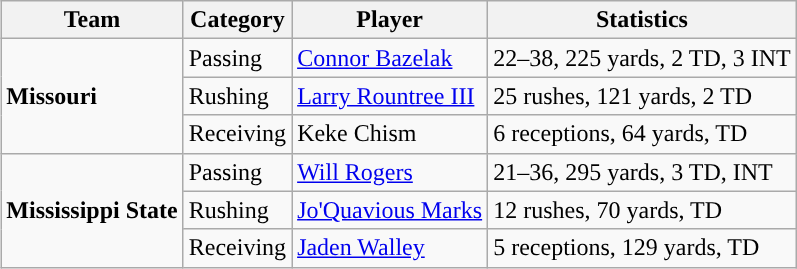<table class="wikitable" style="float: right;">
<tr>
<th>Team</th>
<th>Category</th>
<th>Player</th>
<th>Statistics</th>
</tr>
<tr>
<td rowspan=3><strong>Missouri</strong></td>
<td>Passing</td>
<td><a href='#'>Connor Bazelak</a></td>
<td>22–38, 225 yards, 2 TD, 3 INT</td>
</tr>
<tr>
<td>Rushing</td>
<td><a href='#'>Larry Rountree III</a></td>
<td>25 rushes, 121 yards, 2 TD</td>
</tr>
<tr>
<td>Receiving</td>
<td>Keke Chism</td>
<td>6 receptions, 64 yards, TD</td>
</tr>
<tr>
<td rowspan=3><strong>Mississippi State</strong></td>
<td>Passing</td>
<td><a href='#'>Will Rogers</a></td>
<td>21–36, 295 yards, 3 TD, INT</td>
</tr>
<tr>
<td>Rushing</td>
<td><a href='#'>Jo'Quavious Marks</a></td>
<td>12 rushes, 70 yards, TD</td>
</tr>
<tr>
<td>Receiving</td>
<td><a href='#'>Jaden Walley</a></td>
<td>5 receptions, 129 yards, TD</td>
</tr>
</table>
